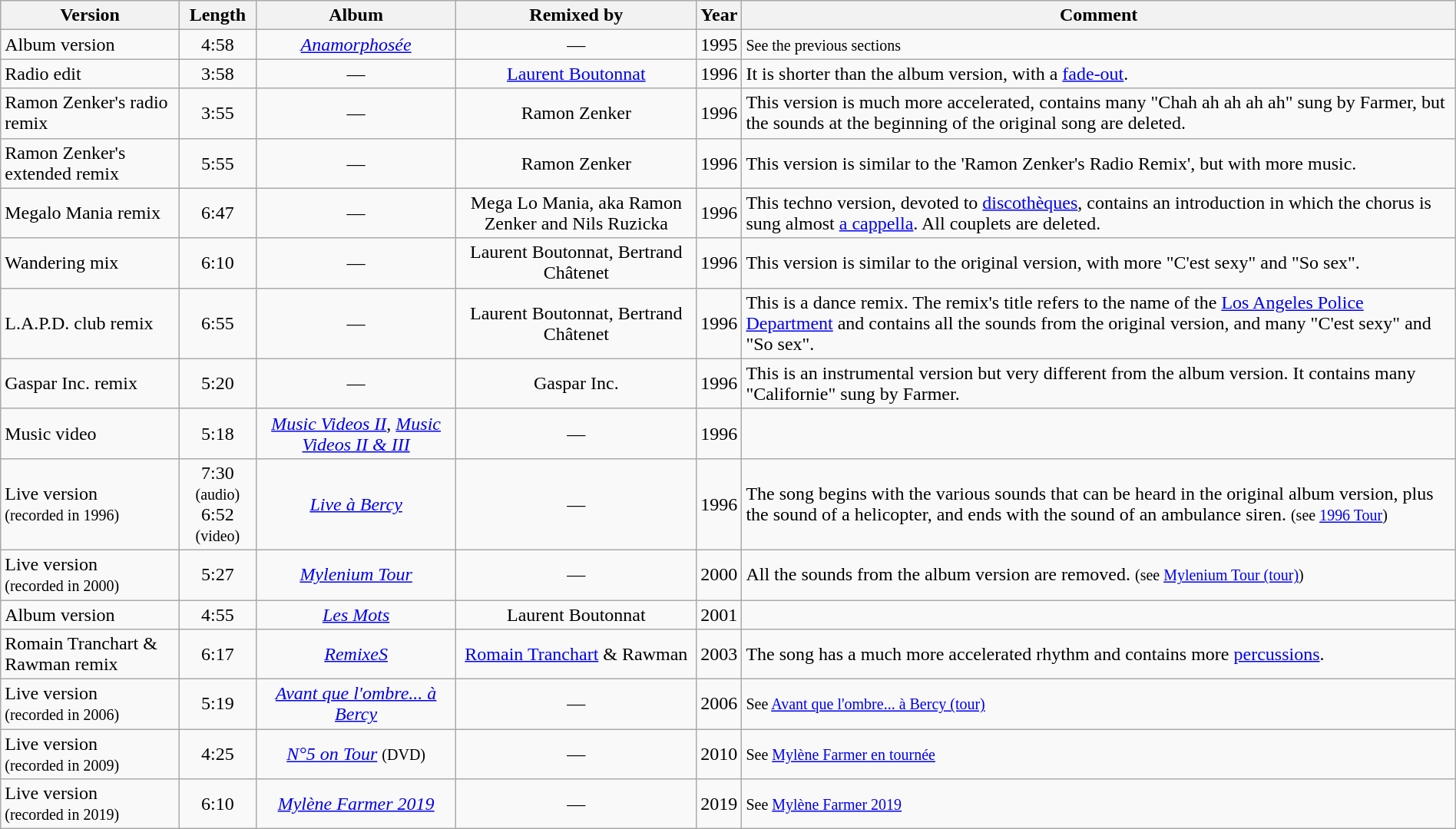<table class="wikitable sortable" width="100%" border="1">
<tr>
<th>Version</th>
<th>Length</th>
<th>Album</th>
<th>Remixed by</th>
<th>Year</th>
<th>Comment</th>
</tr>
<tr>
<td>Album version</td>
<td align="center">4:58</td>
<td align="center"><em><a href='#'>Anamorphosée</a></em></td>
<td align="center">—</td>
<td align="center">1995</td>
<td><small>See the previous sections</small></td>
</tr>
<tr>
<td>Radio edit</td>
<td align="center">3:58</td>
<td align="center">—</td>
<td align="center"><a href='#'>Laurent Boutonnat</a></td>
<td align="center">1996</td>
<td>It is shorter than the album version, with a <a href='#'>fade-out</a>.</td>
</tr>
<tr>
<td>Ramon Zenker's radio remix</td>
<td align="center">3:55</td>
<td align="center">—</td>
<td align="center">Ramon Zenker</td>
<td align="center">1996</td>
<td>This version is much more accelerated, contains many "Chah ah ah ah ah" sung by Farmer, but the sounds at the beginning of the original song are deleted.</td>
</tr>
<tr>
<td>Ramon Zenker's extended remix</td>
<td align="center">5:55</td>
<td align="center">—</td>
<td align="center">Ramon Zenker</td>
<td align="center">1996</td>
<td>This version is similar to the 'Ramon Zenker's Radio Remix', but with more music.</td>
</tr>
<tr>
<td>Megalo Mania remix</td>
<td align="center">6:47</td>
<td align="center">—</td>
<td align="center">Mega Lo Mania, aka Ramon Zenker and Nils Ruzicka</td>
<td align="center">1996</td>
<td>This techno version, devoted to <a href='#'>discothèques</a>, contains an introduction in which the chorus is sung almost <a href='#'>a cappella</a>. All couplets are deleted.</td>
</tr>
<tr>
<td>Wandering mix</td>
<td align="center">6:10</td>
<td align="center">—</td>
<td align="center">Laurent Boutonnat, Bertrand Châtenet</td>
<td align="center">1996</td>
<td>This version is similar to the original version, with more "C'est sexy" and "So sex".</td>
</tr>
<tr>
<td>L.A.P.D. club remix</td>
<td align="center">6:55</td>
<td align="center">—</td>
<td align="center">Laurent Boutonnat, Bertrand Châtenet</td>
<td align="center">1996</td>
<td>This is a dance remix. The remix's title refers to the name of the <a href='#'>Los Angeles Police Department</a> and contains all the sounds from the original version, and many "C'est sexy" and "So sex".</td>
</tr>
<tr>
<td>Gaspar Inc. remix</td>
<td align="center">5:20</td>
<td align="center">—</td>
<td align="center">Gaspar Inc.</td>
<td align="center">1996</td>
<td>This is an instrumental version but very different from the album version. It contains many "Californie" sung by Farmer.</td>
</tr>
<tr>
<td>Music video</td>
<td align="center">5:18</td>
<td align="center"><em><a href='#'>Music Videos II</a></em>, <em><a href='#'>Music Videos II & III</a></em></td>
<td align="center">—</td>
<td align="center">1996</td>
<td></td>
</tr>
<tr>
<td>Live version <br><small>(recorded in 1996)</small></td>
<td align="center">7:30 <small>(audio)</small> <br>6:52 <small>(video)</small></td>
<td align="center"><em><a href='#'>Live à Bercy</a></em></td>
<td align="center">—</td>
<td align="center">1996</td>
<td>The song begins with the various sounds that can be heard in the original album version, plus the sound of a helicopter, and ends with the sound of an ambulance siren. <small>(see <a href='#'>1996 Tour</a>)</small></td>
</tr>
<tr>
<td>Live version <br><small>(recorded in 2000)</small></td>
<td align="center">5:27</td>
<td align="center"><em><a href='#'>Mylenium Tour</a></em></td>
<td align="center">—</td>
<td align="center">2000</td>
<td>All the sounds from the album version are removed. <small>(see <a href='#'>Mylenium Tour (tour)</a>)</small></td>
</tr>
<tr>
<td>Album version</td>
<td align="center">4:55</td>
<td align="center"><em><a href='#'>Les Mots</a></em></td>
<td align="center">Laurent Boutonnat</td>
<td align="center">2001</td>
<td></td>
</tr>
<tr>
<td>Romain Tranchart & Rawman remix</td>
<td align="center">6:17</td>
<td align="center"><em><a href='#'>RemixeS</a></em></td>
<td align="center"><a href='#'>Romain Tranchart</a> & Rawman</td>
<td align="center">2003</td>
<td>The song has a much more accelerated rhythm and contains more <a href='#'>percussions</a>.</td>
</tr>
<tr>
<td>Live version <br><small>(recorded in 2006)</small></td>
<td align="center">5:19</td>
<td align="center"><em><a href='#'>Avant que l'ombre... à Bercy</a></em></td>
<td align="center">—</td>
<td align="center">2006</td>
<td><small>See <a href='#'>Avant que l'ombre... à Bercy (tour)</a></small></td>
</tr>
<tr>
<td>Live version <br><small>(recorded in 2009)</small></td>
<td align="center">4:25</td>
<td align="center"><em><a href='#'>N°5 on Tour</a></em> <small>(DVD)</small></td>
<td align="center">—</td>
<td align="center">2010</td>
<td><small>See <a href='#'>Mylène Farmer en tournée</a></small></td>
</tr>
<tr>
<td>Live version <br><small>(recorded in 2019)</small></td>
<td align="center">6:10</td>
<td align="center"><em><a href='#'>Mylène Farmer 2019</a></em></td>
<td align="center">—</td>
<td align="center">2019</td>
<td><small>See <a href='#'>Mylène Farmer 2019</a></small></td>
</tr>
</table>
